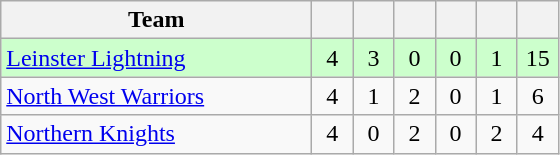<table class="wikitable" style="text-align:center">
<tr>
<th style="width:200px">Team</th>
<th width="20"></th>
<th width="20"></th>
<th width="20"></th>
<th width="20"></th>
<th width="20"></th>
<th width="20"></th>
</tr>
<tr style="background:#cfc">
<td style="text-align:left"><a href='#'>Leinster Lightning</a></td>
<td>4</td>
<td>3</td>
<td>0</td>
<td>0</td>
<td>1</td>
<td>15</td>
</tr>
<tr>
<td style="text-align:left"><a href='#'>North West Warriors</a></td>
<td>4</td>
<td>1</td>
<td>2</td>
<td>0</td>
<td>1</td>
<td>6</td>
</tr>
<tr>
<td style="text-align:left"><a href='#'>Northern Knights</a></td>
<td>4</td>
<td>0</td>
<td>2</td>
<td>0</td>
<td>2</td>
<td>4</td>
</tr>
</table>
